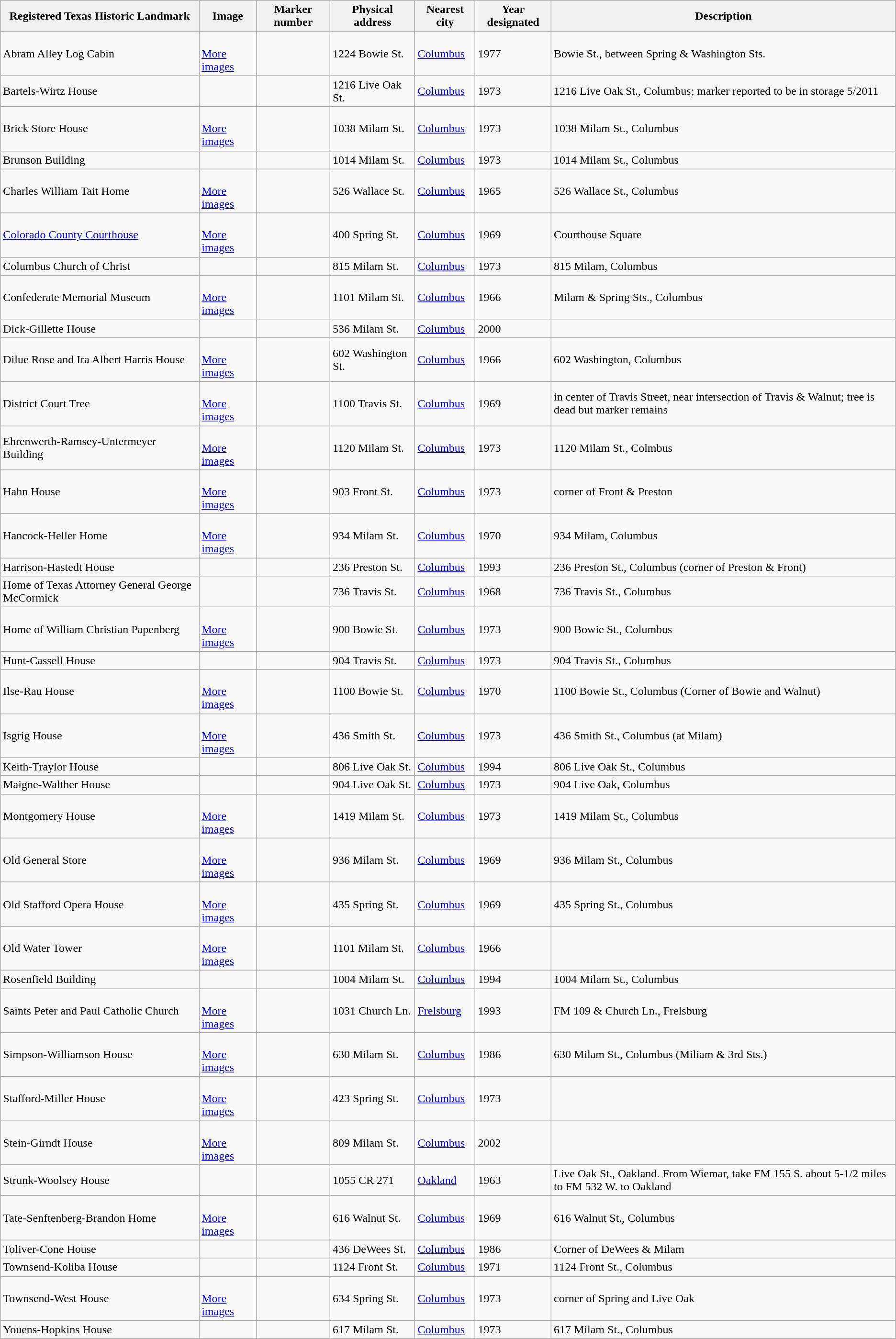<table class="wikitable sortable">
<tr>
<th>Registered Texas Historic Landmark</th>
<th>Image</th>
<th>Marker number</th>
<th>Physical address</th>
<th>Nearest city</th>
<th>Year designated</th>
<th>Description</th>
</tr>
<tr>
<td>Abram Alley Log Cabin</td>
<td><br> <a href='#'>More images</a></td>
<td></td>
<td>1224 Bowie St.<br></td>
<td><a href='#'>Columbus</a></td>
<td>1977</td>
<td>Bowie St., between Spring & Washington Sts.</td>
</tr>
<tr>
<td>Bartels-Wirtz House</td>
<td></td>
<td></td>
<td>1216 Live Oak St.<br></td>
<td><a href='#'>Columbus</a></td>
<td>1973</td>
<td>1216 Live Oak St., Columbus; marker reported to be in storage 5/2011</td>
</tr>
<tr>
<td>Brick Store House</td>
<td><br> <a href='#'>More images</a></td>
<td></td>
<td>1038 Milam St.<br></td>
<td><a href='#'>Columbus</a></td>
<td>1973</td>
<td>1038 Milam St., Columbus</td>
</tr>
<tr>
<td>Brunson Building</td>
<td></td>
<td></td>
<td>1014 Milam St.<br></td>
<td><a href='#'>Columbus</a></td>
<td>1973</td>
<td>1014 Milam St., Columbus</td>
</tr>
<tr>
<td>Charles William Tait Home</td>
<td><br> <a href='#'>More images</a></td>
<td></td>
<td>526 Wallace St.<br></td>
<td><a href='#'>Columbus</a></td>
<td>1965</td>
<td>526 Wallace St., Columbus</td>
</tr>
<tr>
<td><a href='#'>Colorado County Courthouse</a></td>
<td><br> <a href='#'>More images</a></td>
<td></td>
<td>400 Spring St.<br></td>
<td><a href='#'>Columbus</a></td>
<td>1969</td>
<td>Courthouse Square</td>
</tr>
<tr>
<td>Columbus Church of Christ</td>
<td></td>
<td></td>
<td>815 Milam St.<br></td>
<td><a href='#'>Columbus</a></td>
<td>1973</td>
<td>815 Milam, Columbus</td>
</tr>
<tr>
<td>Confederate Memorial Museum</td>
<td><br> <a href='#'>More images</a></td>
<td></td>
<td>1101 Milam St.<br></td>
<td><a href='#'>Columbus</a></td>
<td>1966</td>
<td>Milam & Spring Sts., Columbus</td>
</tr>
<tr>
<td>Dick-Gillette House</td>
<td></td>
<td></td>
<td>536 Milam St.<br></td>
<td><a href='#'>Columbus</a></td>
<td>2000</td>
<td></td>
</tr>
<tr>
<td>Dilue Rose and Ira Albert Harris House</td>
<td><br> <a href='#'>More images</a></td>
<td></td>
<td>602 Washington St.<br></td>
<td><a href='#'>Columbus</a></td>
<td>1966</td>
<td>602 Washington, Columbus</td>
</tr>
<tr>
<td>District Court Tree </td>
<td><br> <a href='#'>More images</a></td>
<td></td>
<td>1100 Travis St.<br></td>
<td><a href='#'>Columbus</a></td>
<td>1969</td>
<td>in center of Travis Street, near intersection of Travis & Walnut; tree is dead but marker remains</td>
</tr>
<tr>
<td>Ehrenwerth-Ramsey-Untermeyer Building</td>
<td><br> <a href='#'>More images</a></td>
<td></td>
<td>1120 Milam St.<br></td>
<td><a href='#'>Columbus</a></td>
<td>1973</td>
<td>1120 Milam St., Colmbus</td>
</tr>
<tr>
<td>Hahn House</td>
<td><br> <a href='#'>More images</a></td>
<td></td>
<td>903 Front St.<br></td>
<td><a href='#'>Columbus</a></td>
<td>1973</td>
<td>corner of Front & Preston</td>
</tr>
<tr>
<td>Hancock-Heller Home</td>
<td><br> <a href='#'>More images</a></td>
<td></td>
<td>934 Milam St.<br></td>
<td><a href='#'>Columbus</a></td>
<td>1970</td>
<td>934 Milam, Columbus</td>
</tr>
<tr>
<td>Harrison-Hastedt House</td>
<td></td>
<td></td>
<td>236 Preston St.<br></td>
<td><a href='#'>Columbus</a></td>
<td>1993</td>
<td>236 Preston St., Columbus (corner of Preston & Front)</td>
</tr>
<tr>
<td>Home of Texas Attorney General George McCormick</td>
<td></td>
<td></td>
<td>736 Travis St.<br></td>
<td><a href='#'>Columbus</a></td>
<td>1968</td>
<td>736 Travis St., Columbus</td>
</tr>
<tr>
<td>Home of William Christian Papenberg</td>
<td><br> <a href='#'>More images</a></td>
<td></td>
<td>900 Bowie St.<br></td>
<td><a href='#'>Columbus</a></td>
<td>1973</td>
<td>900 Bowie St., Columbus</td>
</tr>
<tr>
<td>Hunt-Cassell House</td>
<td></td>
<td></td>
<td>904 Travis St.<br></td>
<td><a href='#'>Columbus</a></td>
<td>1973</td>
<td>904 Travis St., Columbus</td>
</tr>
<tr>
<td>Ilse-Rau House</td>
<td><br> <a href='#'>More images</a></td>
<td></td>
<td>1100 Bowie St.<br></td>
<td><a href='#'>Columbus</a></td>
<td>1970</td>
<td>1100 Bowie St., Columbus (Corner of Bowie and Walnut)</td>
</tr>
<tr>
<td>Isgrig House</td>
<td><br> <a href='#'>More images</a></td>
<td></td>
<td>436 Smith St.<br></td>
<td><a href='#'>Columbus</a></td>
<td>1973</td>
<td>436 Smith St., Columbus (at Milam)</td>
</tr>
<tr>
<td>Keith-Traylor House</td>
<td></td>
<td></td>
<td>806 Live Oak St.<br></td>
<td><a href='#'>Columbus</a></td>
<td>1994</td>
<td>806 Live Oak St., Columbus</td>
</tr>
<tr>
<td>Maigne-Walther House</td>
<td></td>
<td></td>
<td>904 Live Oak St.<br></td>
<td><a href='#'>Columbus</a></td>
<td>1973</td>
<td>904 Live Oak, Columbus</td>
</tr>
<tr>
<td>Montgomery House</td>
<td><br> <a href='#'>More images</a></td>
<td></td>
<td>1419 Milam St.<br></td>
<td><a href='#'>Columbus</a></td>
<td>1973</td>
<td>1419 Milam St., Columbus</td>
</tr>
<tr>
<td>Old General Store</td>
<td><br> <a href='#'>More images</a></td>
<td></td>
<td>936 Milam St.<br></td>
<td><a href='#'>Columbus</a></td>
<td>1969</td>
<td>936 Milam St., Columbus</td>
</tr>
<tr>
<td>Old Stafford Opera House</td>
<td><br> <a href='#'>More images</a></td>
<td></td>
<td>435 Spring St.<br></td>
<td><a href='#'>Columbus</a></td>
<td>1969</td>
<td>435 Spring St., Columbus</td>
</tr>
<tr>
<td>Old Water Tower </td>
<td><br> <a href='#'>More images</a></td>
<td></td>
<td>1101 Milam St.<br></td>
<td><a href='#'>Columbus</a></td>
<td>1966</td>
<td></td>
</tr>
<tr>
<td>Rosenfield Building</td>
<td></td>
<td></td>
<td>1004 Milam St.<br></td>
<td><a href='#'>Columbus</a></td>
<td>1994</td>
<td>1004 Milam St., Columbus</td>
</tr>
<tr>
<td>Saints Peter and Paul Catholic Church</td>
<td><br> <a href='#'>More images</a></td>
<td></td>
<td>1031 Church Ln.<br></td>
<td><a href='#'>Frelsburg</a></td>
<td>1993</td>
<td>FM 109 & Church Ln., Frelsburg</td>
</tr>
<tr>
<td>Simpson-Williamson House</td>
<td><br> <a href='#'>More images</a></td>
<td></td>
<td>630 Milam St.<br></td>
<td><a href='#'>Columbus</a></td>
<td>1986</td>
<td>630 Milam St., Columbus (Miliam & 3rd Sts.)</td>
</tr>
<tr>
<td>Stafford-Miller House</td>
<td><br> <a href='#'>More images</a></td>
<td></td>
<td>423 Spring St.<br></td>
<td><a href='#'>Columbus</a></td>
<td>1973</td>
<td></td>
</tr>
<tr>
<td>Stein-Girndt House</td>
<td><br> <a href='#'>More images</a></td>
<td></td>
<td>809 Milam St.<br></td>
<td><a href='#'>Columbus</a></td>
<td>2002</td>
<td></td>
</tr>
<tr>
<td>Strunk-Woolsey House</td>
<td></td>
<td></td>
<td>1055 CR 271<br></td>
<td><a href='#'>Oakland</a></td>
<td>1963</td>
<td>Live Oak St., Oakland. From Wiemar, take FM 155 S. about 5-1/2 miles to FM 532 W. to Oakland</td>
</tr>
<tr>
<td>Tate-Senftenberg-Brandon Home</td>
<td><br> <a href='#'>More images</a></td>
<td></td>
<td>616 Walnut St.<br></td>
<td><a href='#'>Columbus</a></td>
<td>1969</td>
<td>616 Walnut St., Columbus</td>
</tr>
<tr>
<td>Toliver-Cone House</td>
<td></td>
<td></td>
<td>436 DeWees St.<br></td>
<td><a href='#'>Columbus</a></td>
<td>1986</td>
<td>Corner of DeWees & Milam</td>
</tr>
<tr>
<td>Townsend-Koliba House</td>
<td></td>
<td></td>
<td>1124 Front St.<br></td>
<td><a href='#'>Columbus</a></td>
<td>1971</td>
<td>1124 Front St., Columbus</td>
</tr>
<tr>
<td>Townsend-West House</td>
<td><br> <a href='#'>More images</a></td>
<td></td>
<td>634 Spring St.<br></td>
<td><a href='#'>Columbus</a></td>
<td>1973</td>
<td>corner of Spring and Live Oak</td>
</tr>
<tr>
<td>Youens-Hopkins House</td>
<td></td>
<td></td>
<td>617 Milam St.<br></td>
<td><a href='#'>Columbus</a></td>
<td>1973</td>
<td>617 Milam St., Columbus</td>
</tr>
</table>
